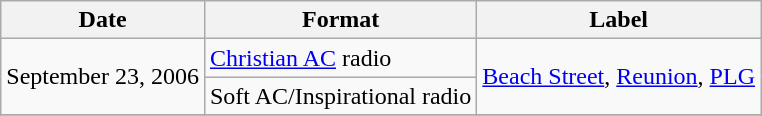<table class="wikitable sortable plainrowheaders">
<tr>
<th scope="col">Date</th>
<th scope="col">Format</th>
<th scope="col">Label</th>
</tr>
<tr>
<td rowspan="2">September 23, 2006</td>
<td><a href='#'>Christian AC</a> radio</td>
<td rowspan="2"><a href='#'>Beach Street</a>, <a href='#'>Reunion</a>, <a href='#'>PLG</a></td>
</tr>
<tr>
<td>Soft AC/Inspirational radio</td>
</tr>
<tr>
</tr>
</table>
